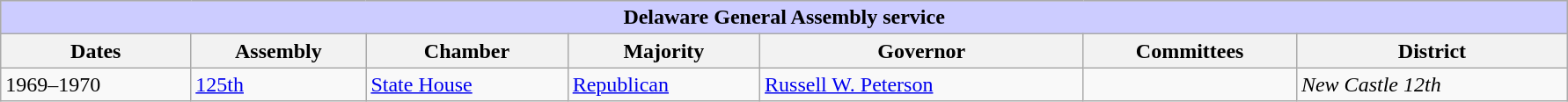<table class=wikitable style="width: 94%" style="text-align: center;" align="center">
<tr bgcolor=#cccccc>
<th colspan=7 style="background: #ccccff;">Delaware General Assembly service</th>
</tr>
<tr>
<th><strong>Dates</strong></th>
<th><strong>Assembly</strong></th>
<th><strong>Chamber</strong></th>
<th><strong>Majority</strong></th>
<th><strong>Governor</strong></th>
<th><strong>Committees</strong></th>
<th><strong>District</strong></th>
</tr>
<tr>
<td>1969–1970</td>
<td><a href='#'>125th</a></td>
<td><a href='#'>State House</a></td>
<td><a href='#'>Republican</a></td>
<td><a href='#'>Russell W. Peterson</a></td>
<td></td>
<td><em>New Castle 12th</em></td>
</tr>
</table>
